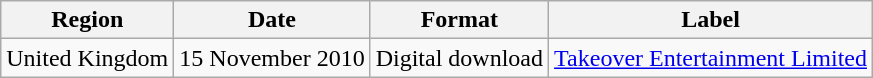<table class=wikitable>
<tr>
<th>Region</th>
<th>Date</th>
<th>Format</th>
<th>Label</th>
</tr>
<tr>
<td>United Kingdom</td>
<td>15 November 2010</td>
<td>Digital download</td>
<td><a href='#'>Takeover Entertainment Limited</a></td>
</tr>
</table>
